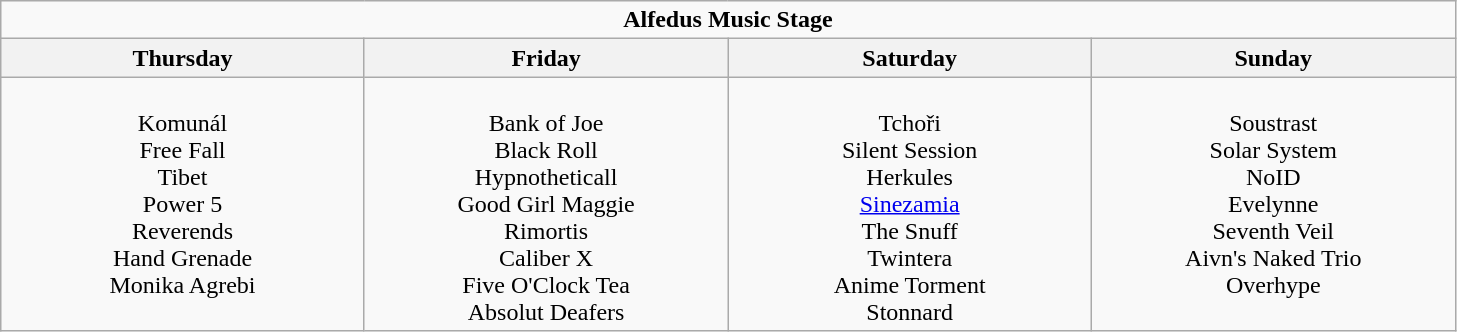<table class="wikitable">
<tr>
<td colspan="4" align="center"><strong>Alfedus Music Stage</strong></td>
</tr>
<tr>
<th>Thursday</th>
<th>Friday</th>
<th>Saturday</th>
<th>Sunday</th>
</tr>
<tr>
<td valign="top" align="center" width=235><br>Komunál<br>
Free Fall<br>
Tibet<br>
Power 5<br>
Reverends<br>
Hand Grenade<br>
Monika Agrebi<br></td>
<td valign="top" align="center" width=235><br>Bank of Joe<br>
Black Roll<br>
Hypnotheticall<br>
Good Girl Maggie<br>
Rimortis<br>
Caliber X<br>
Five O'Clock Tea<br>
Absolut Deafers<br></td>
<td valign="top" align="center" width=235><br>Tchoři<br>
Silent Session<br>
Herkules<br>
<a href='#'>Sinezamia</a><br>
The Snuff<br>
Twintera<br>
Anime Torment<br>
Stonnard<br></td>
<td valign="top" align="center" width=235><br>Soustrast<br>
Solar System<br>
NoID<br>
Evelynne<br>
Seventh Veil<br>
Aivn's Naked Trio<br>
Overhype<br></td>
</tr>
</table>
